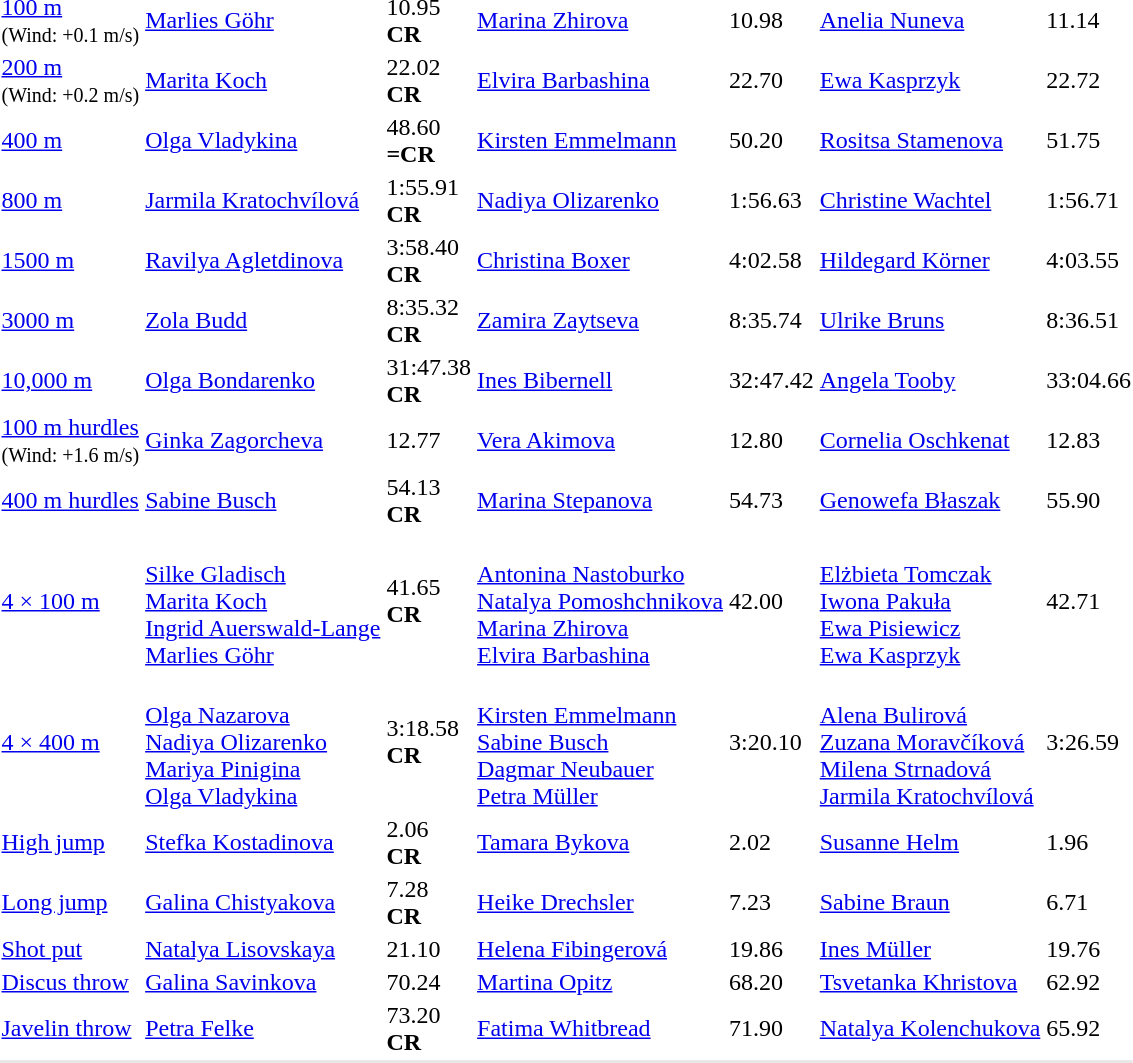<table>
<tr>
<td><a href='#'>100 m</a><br><small>(Wind: +0.1 m/s)</small></td>
<td><a href='#'>Marlies Göhr</a><br></td>
<td>10.95<br><strong>CR</strong></td>
<td><a href='#'>Marina Zhirova</a><br></td>
<td>10.98</td>
<td><a href='#'>Anelia Nuneva</a><br></td>
<td>11.14</td>
</tr>
<tr>
<td><a href='#'>200 m</a><br><small>(Wind: +0.2 m/s)</small></td>
<td><a href='#'>Marita Koch</a><br></td>
<td>22.02<br><strong>CR</strong></td>
<td><a href='#'>Elvira Barbashina</a><br></td>
<td>22.70</td>
<td><a href='#'>Ewa Kasprzyk</a><br></td>
<td>22.72</td>
</tr>
<tr>
<td><a href='#'>400 m</a></td>
<td><a href='#'>Olga Vladykina</a><br></td>
<td>48.60<br><strong>=CR</strong></td>
<td><a href='#'>Kirsten Emmelmann</a><br></td>
<td>50.20</td>
<td><a href='#'>Rositsa Stamenova</a><br></td>
<td>51.75</td>
</tr>
<tr>
<td><a href='#'>800 m</a></td>
<td><a href='#'>Jarmila Kratochvílová</a><br></td>
<td>1:55.91<br><strong>CR</strong></td>
<td><a href='#'>Nadiya Olizarenko</a><br></td>
<td>1:56.63</td>
<td><a href='#'>Christine Wachtel</a><br></td>
<td>1:56.71</td>
</tr>
<tr>
<td><a href='#'>1500 m</a></td>
<td><a href='#'>Ravilya Agletdinova</a><br></td>
<td>3:58.40<br><strong>CR</strong></td>
<td><a href='#'>Christina Boxer</a><br></td>
<td>4:02.58</td>
<td><a href='#'>Hildegard Körner</a><br></td>
<td>4:03.55</td>
</tr>
<tr>
<td><a href='#'>3000 m</a></td>
<td><a href='#'>Zola Budd</a><br></td>
<td>8:35.32<br><strong>CR</strong></td>
<td><a href='#'>Zamira Zaytseva</a><br></td>
<td>8:35.74</td>
<td><a href='#'>Ulrike Bruns</a><br></td>
<td>8:36.51</td>
</tr>
<tr>
<td><a href='#'>10,000 m</a></td>
<td><a href='#'>Olga Bondarenko</a><br></td>
<td>31:47.38<br><strong>CR</strong></td>
<td><a href='#'>Ines Bibernell</a><br></td>
<td>32:47.42</td>
<td><a href='#'>Angela Tooby</a><br></td>
<td>33:04.66</td>
</tr>
<tr>
<td><a href='#'>100 m hurdles</a><br><small>(Wind: +1.6 m/s)</small></td>
<td><a href='#'>Ginka Zagorcheva</a><br></td>
<td>12.77</td>
<td><a href='#'>Vera Akimova</a><br></td>
<td>12.80</td>
<td><a href='#'>Cornelia Oschkenat</a><br></td>
<td>12.83</td>
</tr>
<tr>
<td><a href='#'>400 m hurdles</a></td>
<td><a href='#'>Sabine Busch</a><br></td>
<td>54.13<br><strong>CR</strong></td>
<td><a href='#'>Marina Stepanova</a><br></td>
<td>54.73</td>
<td><a href='#'>Genowefa Błaszak</a><br></td>
<td>55.90</td>
</tr>
<tr>
<td><a href='#'>4 × 100 m</a></td>
<td><br><a href='#'>Silke Gladisch</a><br><a href='#'>Marita Koch</a><br><a href='#'>Ingrid Auerswald-Lange</a><br><a href='#'>Marlies Göhr</a></td>
<td>41.65<br><strong>CR</strong></td>
<td><br><a href='#'>Antonina Nastoburko</a><br><a href='#'>Natalya Pomoshchnikova</a><br><a href='#'>Marina Zhirova</a><br><a href='#'>Elvira Barbashina</a></td>
<td>42.00</td>
<td><br><a href='#'>Elżbieta Tomczak</a><br><a href='#'>Iwona Pakuła</a><br><a href='#'>Ewa Pisiewicz</a><br><a href='#'>Ewa Kasprzyk</a></td>
<td>42.71</td>
</tr>
<tr>
<td><a href='#'>4 × 400 m</a></td>
<td><br><a href='#'>Olga Nazarova</a><br><a href='#'>Nadiya Olizarenko</a><br><a href='#'>Mariya Pinigina</a><br><a href='#'>Olga Vladykina</a></td>
<td>3:18.58<br><strong>CR</strong></td>
<td><br><a href='#'>Kirsten Emmelmann</a><br><a href='#'>Sabine Busch</a><br><a href='#'>Dagmar Neubauer</a><br><a href='#'>Petra Müller</a></td>
<td>3:20.10</td>
<td><br><a href='#'>Alena Bulirová</a><br><a href='#'>Zuzana Moravčíková</a><br><a href='#'>Milena Strnadová</a><br><a href='#'>Jarmila Kratochvílová</a></td>
<td>3:26.59</td>
</tr>
<tr>
<td><a href='#'>High jump</a></td>
<td><a href='#'>Stefka Kostadinova</a><br></td>
<td>2.06<br><strong>CR</strong></td>
<td><a href='#'>Tamara Bykova</a><br></td>
<td>2.02</td>
<td><a href='#'>Susanne Helm</a><br></td>
<td>1.96</td>
</tr>
<tr>
<td><a href='#'>Long jump</a></td>
<td><a href='#'>Galina Chistyakova</a><br></td>
<td>7.28<br><strong>CR</strong></td>
<td><a href='#'>Heike Drechsler</a><br></td>
<td>7.23</td>
<td><a href='#'>Sabine Braun</a><br></td>
<td>6.71</td>
</tr>
<tr>
<td><a href='#'>Shot put</a></td>
<td><a href='#'>Natalya Lisovskaya</a><br></td>
<td>21.10</td>
<td><a href='#'>Helena Fibingerová</a><br></td>
<td>19.86</td>
<td><a href='#'>Ines Müller</a><br></td>
<td>19.76</td>
</tr>
<tr>
<td><a href='#'>Discus throw</a></td>
<td><a href='#'>Galina Savinkova</a><br></td>
<td>70.24</td>
<td><a href='#'>Martina Opitz</a><br></td>
<td>68.20</td>
<td><a href='#'>Tsvetanka Khristova</a><br></td>
<td>62.92</td>
</tr>
<tr>
<td><a href='#'>Javelin throw</a></td>
<td><a href='#'>Petra Felke</a><br></td>
<td>73.20<br><strong>CR</strong></td>
<td><a href='#'>Fatima Whitbread</a><br></td>
<td>71.90</td>
<td><a href='#'>Natalya Kolenchukova</a><br></td>
<td>65.92</td>
</tr>
<tr style="background:#e8e8e8;">
<td colspan=7></td>
</tr>
</table>
